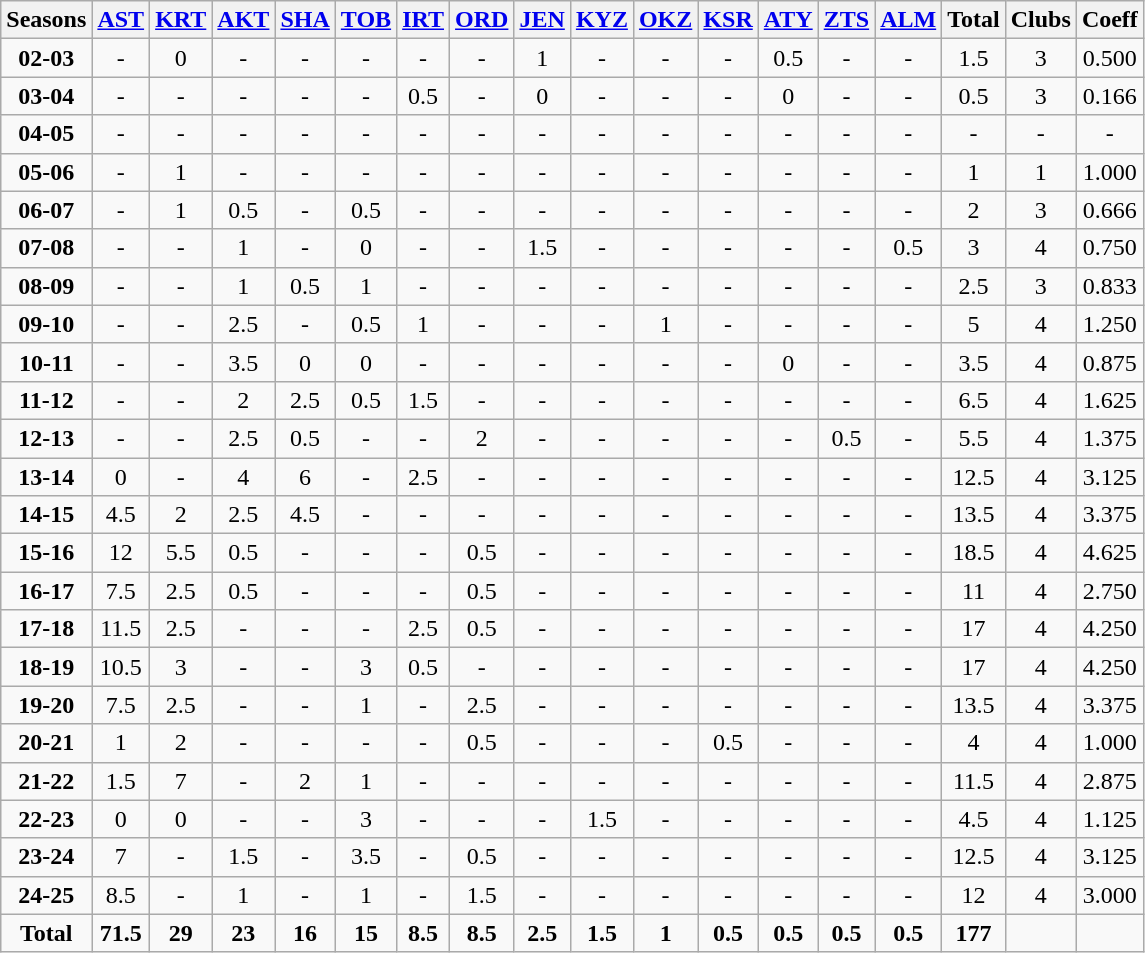<table class="wikitable" style="text-align:center;">
<tr>
<th>Seasons</th>
<th><a href='#'>AST</a></th>
<th><a href='#'>KRT</a></th>
<th><a href='#'>AKT</a></th>
<th><a href='#'>SHA</a></th>
<th><a href='#'>TOB</a></th>
<th><a href='#'>IRT</a></th>
<th><a href='#'>ORD</a></th>
<th><a href='#'>JEN</a></th>
<th><a href='#'>KYZ</a></th>
<th><a href='#'>OKZ</a></th>
<th><a href='#'>KSR</a></th>
<th><a href='#'>ATY</a></th>
<th><a href='#'>ZTS</a></th>
<th><a href='#'>ALM</a></th>
<th>Total</th>
<th>Clubs</th>
<th>Coeff</th>
</tr>
<tr>
<td><strong>02-03</strong></td>
<td>-</td>
<td>0</td>
<td>-</td>
<td>-</td>
<td>-</td>
<td>-</td>
<td>-</td>
<td>1</td>
<td>-</td>
<td>-</td>
<td>-</td>
<td>0.5</td>
<td>-</td>
<td>-</td>
<td>1.5</td>
<td>3</td>
<td>0.500</td>
</tr>
<tr>
<td><strong>03-04</strong></td>
<td>-</td>
<td>-</td>
<td>-</td>
<td>-</td>
<td>-</td>
<td>0.5</td>
<td>-</td>
<td>0</td>
<td>-</td>
<td>-</td>
<td>-</td>
<td>0</td>
<td>-</td>
<td>-</td>
<td>0.5</td>
<td>3</td>
<td>0.166</td>
</tr>
<tr>
<td><strong>04-05</strong></td>
<td>-</td>
<td>-</td>
<td>-</td>
<td>-</td>
<td>-</td>
<td>-</td>
<td>-</td>
<td>-</td>
<td>-</td>
<td>-</td>
<td>-</td>
<td>-</td>
<td>-</td>
<td>-</td>
<td>-</td>
<td>-</td>
<td>-</td>
</tr>
<tr>
<td><strong>05-06</strong></td>
<td>-</td>
<td>1</td>
<td>-</td>
<td>-</td>
<td>-</td>
<td>-</td>
<td>-</td>
<td>-</td>
<td>-</td>
<td>-</td>
<td>-</td>
<td>-</td>
<td>-</td>
<td>-</td>
<td>1</td>
<td>1</td>
<td>1.000</td>
</tr>
<tr>
<td><strong>06-07</strong></td>
<td>-</td>
<td>1</td>
<td>0.5</td>
<td>-</td>
<td>0.5</td>
<td>-</td>
<td>-</td>
<td>-</td>
<td>-</td>
<td>-</td>
<td>-</td>
<td>-</td>
<td>-</td>
<td>-</td>
<td>2</td>
<td>3</td>
<td>0.666</td>
</tr>
<tr>
<td><strong>07-08</strong></td>
<td>-</td>
<td>-</td>
<td>1</td>
<td>-</td>
<td>0</td>
<td>-</td>
<td>-</td>
<td>1.5</td>
<td>-</td>
<td>-</td>
<td>-</td>
<td>-</td>
<td>-</td>
<td>0.5</td>
<td>3</td>
<td>4</td>
<td>0.750</td>
</tr>
<tr>
<td><strong>08-09</strong></td>
<td>-</td>
<td>-</td>
<td>1</td>
<td>0.5</td>
<td>1</td>
<td>-</td>
<td>-</td>
<td>-</td>
<td>-</td>
<td>-</td>
<td>-</td>
<td>-</td>
<td>-</td>
<td>-</td>
<td>2.5</td>
<td>3</td>
<td>0.833</td>
</tr>
<tr>
<td><strong>09-10</strong></td>
<td>-</td>
<td>-</td>
<td>2.5</td>
<td>-</td>
<td>0.5</td>
<td>1</td>
<td>-</td>
<td>-</td>
<td>-</td>
<td>1</td>
<td>-</td>
<td>-</td>
<td>-</td>
<td>-</td>
<td>5</td>
<td>4</td>
<td>1.250</td>
</tr>
<tr>
<td><strong>10-11</strong></td>
<td>-</td>
<td>-</td>
<td>3.5</td>
<td>0</td>
<td>0</td>
<td>-</td>
<td>-</td>
<td>-</td>
<td>-</td>
<td>-</td>
<td>-</td>
<td>0</td>
<td>-</td>
<td>-</td>
<td>3.5</td>
<td>4</td>
<td>0.875</td>
</tr>
<tr>
<td><strong>11-12</strong></td>
<td>-</td>
<td>-</td>
<td>2</td>
<td>2.5</td>
<td>0.5</td>
<td>1.5</td>
<td>-</td>
<td>-</td>
<td>-</td>
<td>-</td>
<td>-</td>
<td>-</td>
<td>-</td>
<td>-</td>
<td>6.5</td>
<td>4</td>
<td>1.625</td>
</tr>
<tr>
<td><strong>12-13</strong></td>
<td>-</td>
<td>-</td>
<td>2.5</td>
<td>0.5</td>
<td>-</td>
<td>-</td>
<td>2</td>
<td>-</td>
<td>-</td>
<td>-</td>
<td>-</td>
<td>-</td>
<td>0.5</td>
<td>-</td>
<td>5.5</td>
<td>4</td>
<td>1.375</td>
</tr>
<tr>
<td><strong>13-14</strong></td>
<td>0</td>
<td>-</td>
<td>4</td>
<td>6</td>
<td>-</td>
<td>2.5</td>
<td>-</td>
<td>-</td>
<td>-</td>
<td>-</td>
<td>-</td>
<td>-</td>
<td>-</td>
<td>-</td>
<td>12.5</td>
<td>4</td>
<td>3.125</td>
</tr>
<tr>
<td><strong>14-15</strong></td>
<td>4.5</td>
<td>2</td>
<td>2.5</td>
<td>4.5</td>
<td>-</td>
<td>-</td>
<td>-</td>
<td>-</td>
<td>-</td>
<td>-</td>
<td>-</td>
<td>-</td>
<td>-</td>
<td>-</td>
<td>13.5</td>
<td>4</td>
<td>3.375</td>
</tr>
<tr>
<td><strong>15-16</strong></td>
<td>12</td>
<td>5.5</td>
<td>0.5</td>
<td>-</td>
<td>-</td>
<td>-</td>
<td>0.5</td>
<td>-</td>
<td>-</td>
<td>-</td>
<td>-</td>
<td>-</td>
<td>-</td>
<td>-</td>
<td>18.5</td>
<td>4</td>
<td>4.625</td>
</tr>
<tr>
<td><strong>16-17</strong></td>
<td>7.5</td>
<td>2.5</td>
<td>0.5</td>
<td>-</td>
<td>-</td>
<td>-</td>
<td>0.5</td>
<td>-</td>
<td>-</td>
<td>-</td>
<td>-</td>
<td>-</td>
<td>-</td>
<td>-</td>
<td>11</td>
<td>4</td>
<td>2.750</td>
</tr>
<tr>
<td><strong>17-18</strong></td>
<td>11.5</td>
<td>2.5</td>
<td>-</td>
<td>-</td>
<td>-</td>
<td>2.5</td>
<td>0.5</td>
<td>-</td>
<td>-</td>
<td>-</td>
<td>-</td>
<td>-</td>
<td>-</td>
<td>-</td>
<td>17</td>
<td>4</td>
<td>4.250</td>
</tr>
<tr>
<td><strong>18-19</strong></td>
<td>10.5</td>
<td>3</td>
<td>-</td>
<td>-</td>
<td>3</td>
<td>0.5</td>
<td>-</td>
<td>-</td>
<td>-</td>
<td>-</td>
<td>-</td>
<td>-</td>
<td>-</td>
<td>-</td>
<td>17</td>
<td>4</td>
<td>4.250</td>
</tr>
<tr>
<td><strong>19-20</strong></td>
<td>7.5</td>
<td>2.5</td>
<td>-</td>
<td>-</td>
<td>1</td>
<td>-</td>
<td>2.5</td>
<td>-</td>
<td>-</td>
<td>-</td>
<td>-</td>
<td>-</td>
<td>-</td>
<td>-</td>
<td>13.5</td>
<td>4</td>
<td>3.375</td>
</tr>
<tr>
<td><strong>20-21</strong></td>
<td>1</td>
<td>2</td>
<td>-</td>
<td>-</td>
<td>-</td>
<td>-</td>
<td>0.5</td>
<td>-</td>
<td>-</td>
<td>-</td>
<td>0.5</td>
<td>-</td>
<td>-</td>
<td>-</td>
<td>4</td>
<td>4</td>
<td>1.000</td>
</tr>
<tr>
<td><strong>21-22</strong></td>
<td>1.5</td>
<td>7</td>
<td>-</td>
<td>2</td>
<td>1</td>
<td>-</td>
<td>-</td>
<td>-</td>
<td>-</td>
<td>-</td>
<td>-</td>
<td>-</td>
<td>-</td>
<td>-</td>
<td>11.5</td>
<td>4</td>
<td>2.875</td>
</tr>
<tr>
<td><strong>22-23</strong></td>
<td>0</td>
<td>0</td>
<td>-</td>
<td>-</td>
<td>3</td>
<td>-</td>
<td>-</td>
<td>-</td>
<td>1.5</td>
<td>-</td>
<td>-</td>
<td>-</td>
<td>-</td>
<td>-</td>
<td>4.5</td>
<td>4</td>
<td>1.125</td>
</tr>
<tr>
<td><strong>23-24</strong></td>
<td>7</td>
<td>-</td>
<td>1.5</td>
<td>-</td>
<td>3.5</td>
<td>-</td>
<td>0.5</td>
<td>-</td>
<td>-</td>
<td>-</td>
<td>-</td>
<td>-</td>
<td>-</td>
<td>-</td>
<td>12.5</td>
<td>4</td>
<td>3.125</td>
</tr>
<tr>
<td><strong>24-25</strong></td>
<td>8.5</td>
<td>-</td>
<td>1</td>
<td>-</td>
<td>1</td>
<td>-</td>
<td>1.5</td>
<td>-</td>
<td>-</td>
<td>-</td>
<td>-</td>
<td>-</td>
<td>-</td>
<td>-</td>
<td>12</td>
<td>4</td>
<td>3.000</td>
</tr>
<tr>
<td><strong>Total</strong></td>
<td><strong>71.5</strong></td>
<td><strong>29</strong></td>
<td><strong>23</strong></td>
<td><strong>16</strong></td>
<td><strong>15</strong></td>
<td><strong>8.5</strong></td>
<td><strong>8.5</strong></td>
<td><strong>2.5</strong></td>
<td><strong>1.5</strong></td>
<td><strong>1</strong></td>
<td><strong>0.5</strong></td>
<td><strong>0.5</strong></td>
<td><strong>0.5</strong></td>
<td><strong>0.5</strong></td>
<td><strong>177</strong></td>
<td></td>
<td></td>
</tr>
</table>
